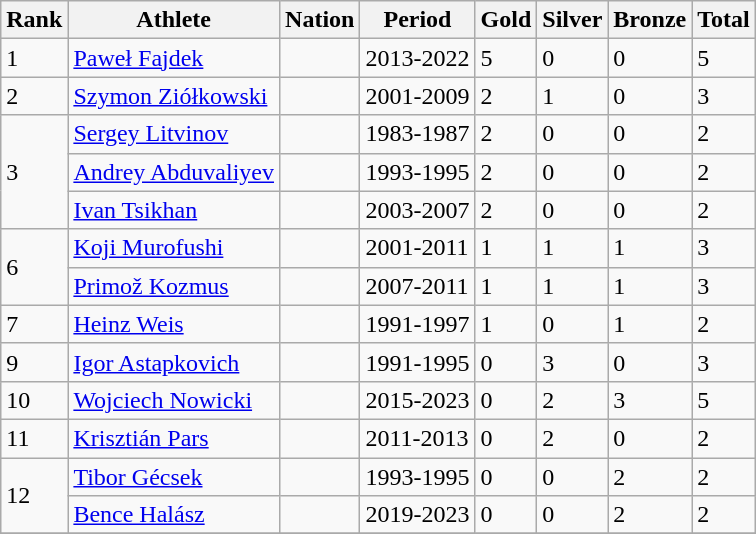<table class="wikitable sortable">
<tr>
<th class="unsortable">Rank</th>
<th>Athlete</th>
<th>Nation</th>
<th>Period</th>
<th>Gold</th>
<th>Silver</th>
<th>Bronze</th>
<th>Total</th>
</tr>
<tr>
<td>1</td>
<td align="left"><a href='#'>Paweł Fajdek</a></td>
<td align="left"></td>
<td>2013-2022</td>
<td>5</td>
<td>0</td>
<td>0</td>
<td>5</td>
</tr>
<tr>
<td>2</td>
<td align="left"><a href='#'>Szymon Ziółkowski</a></td>
<td align="left"></td>
<td>2001-2009</td>
<td>2</td>
<td>1</td>
<td>0</td>
<td>3</td>
</tr>
<tr>
<td rowspan="3">3</td>
<td align="left"><a href='#'>Sergey Litvinov</a></td>
<td align="left"></td>
<td>1983-1987</td>
<td>2</td>
<td>0</td>
<td>0</td>
<td>2</td>
</tr>
<tr>
<td align="left"><a href='#'>Andrey Abduvaliyev</a></td>
<td align="left"></td>
<td>1993-1995</td>
<td>2</td>
<td>0</td>
<td>0</td>
<td>2</td>
</tr>
<tr>
<td align="left"><a href='#'>Ivan Tsikhan</a></td>
<td align="left"></td>
<td>2003-2007</td>
<td>2</td>
<td>0</td>
<td>0</td>
<td>2</td>
</tr>
<tr>
<td rowspan="2">6</td>
<td align="left"><a href='#'>Koji Murofushi</a></td>
<td align="left"></td>
<td>2001-2011</td>
<td>1</td>
<td>1</td>
<td>1</td>
<td>3</td>
</tr>
<tr>
<td align="left"><a href='#'>Primož Kozmus</a></td>
<td align="left"></td>
<td>2007-2011</td>
<td>1</td>
<td>1</td>
<td>1</td>
<td>3</td>
</tr>
<tr>
<td>7</td>
<td><a href='#'>Heinz Weis</a></td>
<td></td>
<td>1991-1997</td>
<td>1</td>
<td>0</td>
<td>1</td>
<td>2</td>
</tr>
<tr>
<td>9</td>
<td align="left"><a href='#'>Igor Astapkovich</a></td>
<td align="left"><br></td>
<td>1991-1995</td>
<td>0</td>
<td>3</td>
<td>0</td>
<td>3</td>
</tr>
<tr>
<td>10</td>
<td align="left"><a href='#'>Wojciech Nowicki</a></td>
<td align="left"></td>
<td>2015-2023</td>
<td>0</td>
<td>2</td>
<td>3</td>
<td>5</td>
</tr>
<tr>
<td>11</td>
<td align="left"><a href='#'>Krisztián Pars</a></td>
<td align="left"></td>
<td>2011-2013</td>
<td>0</td>
<td>2</td>
<td>0</td>
<td>2</td>
</tr>
<tr>
<td rowspan="2">12</td>
<td align="left"><a href='#'>Tibor Gécsek</a></td>
<td align="left"></td>
<td>1993-1995</td>
<td>0</td>
<td>0</td>
<td>2</td>
<td>2</td>
</tr>
<tr>
<td align="left"><a href='#'>Bence Halász</a></td>
<td align="left"></td>
<td>2019-2023</td>
<td>0</td>
<td>0</td>
<td>2</td>
<td>2</td>
</tr>
<tr>
</tr>
</table>
